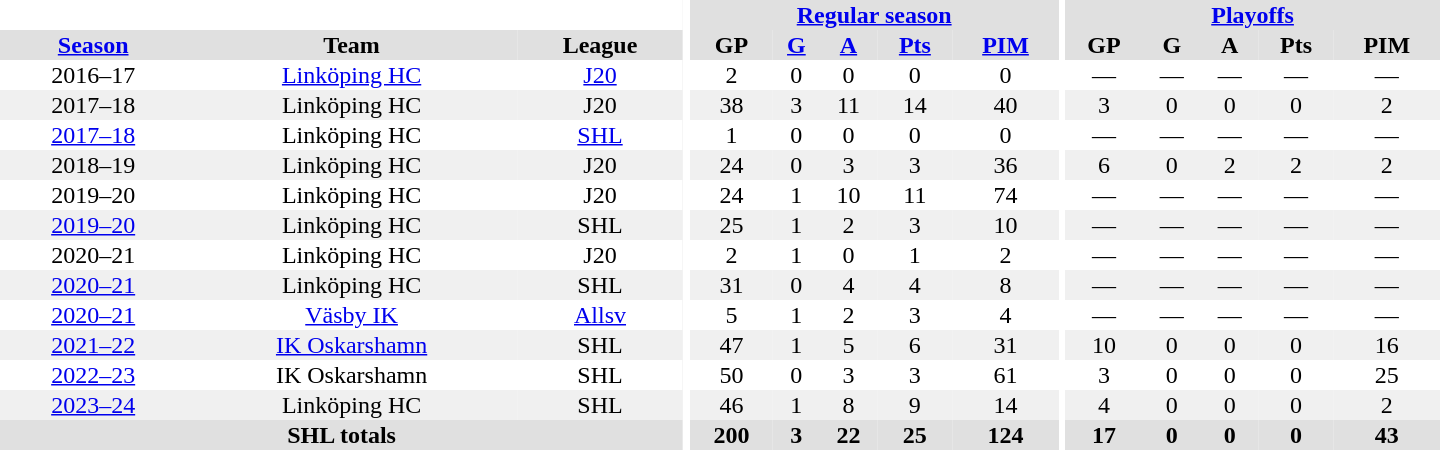<table border="0" cellpadding="1" cellspacing="0" style="text-align:center; width:60em;">
<tr bgcolor="#e0e0e0">
<th colspan="3" bgcolor="#ffffff"></th>
<th rowspan="99" bgcolor="#ffffff"></th>
<th colspan="5"><a href='#'>Regular season</a></th>
<th rowspan="99" bgcolor="#ffffff"></th>
<th colspan="5"><a href='#'>Playoffs</a></th>
</tr>
<tr bgcolor="#e0e0e0">
<th><a href='#'>Season</a></th>
<th>Team</th>
<th>League</th>
<th>GP</th>
<th><a href='#'>G</a></th>
<th><a href='#'>A</a></th>
<th><a href='#'>Pts</a></th>
<th><a href='#'>PIM</a></th>
<th>GP</th>
<th>G</th>
<th>A</th>
<th>Pts</th>
<th>PIM</th>
</tr>
<tr>
<td>2016–17</td>
<td><a href='#'>Linköping HC</a></td>
<td><a href='#'>J20</a></td>
<td>2</td>
<td>0</td>
<td>0</td>
<td>0</td>
<td>0</td>
<td>—</td>
<td>—</td>
<td>—</td>
<td>—</td>
<td>—</td>
</tr>
<tr bgcolor="#f0f0f0">
<td>2017–18</td>
<td>Linköping HC</td>
<td>J20</td>
<td>38</td>
<td>3</td>
<td>11</td>
<td>14</td>
<td>40</td>
<td>3</td>
<td>0</td>
<td>0</td>
<td>0</td>
<td>2</td>
</tr>
<tr>
<td><a href='#'>2017–18</a></td>
<td>Linköping HC</td>
<td><a href='#'>SHL</a></td>
<td>1</td>
<td>0</td>
<td>0</td>
<td>0</td>
<td>0</td>
<td>—</td>
<td>—</td>
<td>—</td>
<td>—</td>
<td>—</td>
</tr>
<tr bgcolor="#f0f0f0">
<td>2018–19</td>
<td>Linköping HC</td>
<td>J20</td>
<td>24</td>
<td>0</td>
<td>3</td>
<td>3</td>
<td>36</td>
<td>6</td>
<td>0</td>
<td>2</td>
<td>2</td>
<td>2</td>
</tr>
<tr>
<td>2019–20</td>
<td>Linköping HC</td>
<td>J20</td>
<td>24</td>
<td>1</td>
<td>10</td>
<td>11</td>
<td>74</td>
<td>—</td>
<td>—</td>
<td>—</td>
<td>—</td>
<td>—</td>
</tr>
<tr bgcolor="#f0f0f0">
<td><a href='#'>2019–20</a></td>
<td>Linköping HC</td>
<td>SHL</td>
<td>25</td>
<td>1</td>
<td>2</td>
<td>3</td>
<td>10</td>
<td>—</td>
<td>—</td>
<td>—</td>
<td>—</td>
<td>—</td>
</tr>
<tr>
<td>2020–21</td>
<td>Linköping HC</td>
<td>J20</td>
<td>2</td>
<td>1</td>
<td>0</td>
<td>1</td>
<td>2</td>
<td>—</td>
<td>—</td>
<td>—</td>
<td>—</td>
<td>—</td>
</tr>
<tr bgcolor="#f0f0f0">
<td><a href='#'>2020–21</a></td>
<td>Linköping HC</td>
<td>SHL</td>
<td>31</td>
<td>0</td>
<td>4</td>
<td>4</td>
<td>8</td>
<td>—</td>
<td>—</td>
<td>—</td>
<td>—</td>
<td>—</td>
</tr>
<tr>
<td><a href='#'>2020–21</a></td>
<td><a href='#'>Väsby IK</a></td>
<td><a href='#'>Allsv</a></td>
<td>5</td>
<td>1</td>
<td>2</td>
<td>3</td>
<td>4</td>
<td>—</td>
<td>—</td>
<td>—</td>
<td>—</td>
<td>—</td>
</tr>
<tr bgcolor="#f0f0f0">
<td><a href='#'>2021–22</a></td>
<td><a href='#'>IK Oskarshamn</a></td>
<td>SHL</td>
<td>47</td>
<td>1</td>
<td>5</td>
<td>6</td>
<td>31</td>
<td>10</td>
<td>0</td>
<td>0</td>
<td>0</td>
<td>16</td>
</tr>
<tr>
<td><a href='#'>2022–23</a></td>
<td>IK Oskarshamn</td>
<td>SHL</td>
<td>50</td>
<td>0</td>
<td>3</td>
<td>3</td>
<td>61</td>
<td>3</td>
<td>0</td>
<td>0</td>
<td>0</td>
<td>25</td>
</tr>
<tr bgcolor="#f0f0f0">
<td><a href='#'>2023–24</a></td>
<td>Linköping HC</td>
<td>SHL</td>
<td>46</td>
<td>1</td>
<td>8</td>
<td>9</td>
<td>14</td>
<td>4</td>
<td>0</td>
<td>0</td>
<td>0</td>
<td>2</td>
</tr>
<tr bgcolor="#e0e0e0">
<th colspan="3">SHL totals</th>
<th>200</th>
<th>3</th>
<th>22</th>
<th>25</th>
<th>124</th>
<th>17</th>
<th>0</th>
<th>0</th>
<th>0</th>
<th>43</th>
</tr>
</table>
